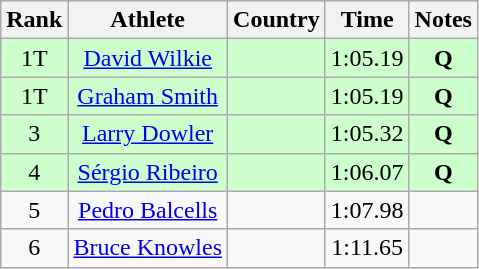<table class="wikitable sortable" style="text-align:center">
<tr>
<th>Rank</th>
<th>Athlete</th>
<th>Country</th>
<th>Time</th>
<th>Notes</th>
</tr>
<tr bgcolor=ccffcc>
<td>1T</td>
<td><a href='#'>David Wilkie</a></td>
<td align=left></td>
<td>1:05.19</td>
<td><strong>Q </strong></td>
</tr>
<tr bgcolor=ccffcc>
<td>1T</td>
<td><a href='#'>Graham Smith</a></td>
<td align=left></td>
<td>1:05.19</td>
<td><strong>Q </strong></td>
</tr>
<tr bgcolor=ccffcc>
<td>3</td>
<td><a href='#'>Larry Dowler</a></td>
<td align=left></td>
<td>1:05.32</td>
<td><strong>Q </strong></td>
</tr>
<tr bgcolor=ccffcc>
<td>4</td>
<td><a href='#'>Sérgio Ribeiro</a></td>
<td align=left></td>
<td>1:06.07</td>
<td><strong>Q </strong></td>
</tr>
<tr>
<td>5</td>
<td><a href='#'>Pedro Balcells</a></td>
<td align=left></td>
<td>1:07.98</td>
<td><strong> </strong></td>
</tr>
<tr>
<td>6</td>
<td><a href='#'>Bruce Knowles</a></td>
<td align=left></td>
<td>1:11.65</td>
<td><strong> </strong></td>
</tr>
</table>
